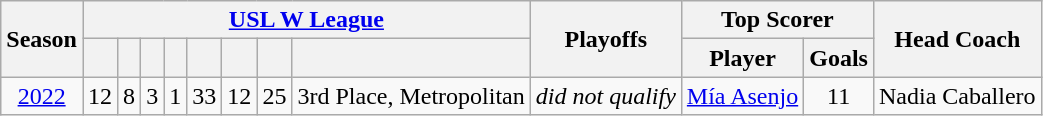<table class="wikitable" style="text-align: center">
<tr>
<th scope="col" rowspan="2">Season</th>
<th colspan=8 class="unsortable"><a href='#'>USL W League</a></th>
<th scope="col" rowspan="2" class="unsortable">Playoffs</th>
<th scope="col" colspan="2" class="unsortable">Top Scorer</th>
<th scope="col" rowspan="2" class="unsortable">Head Coach</th>
</tr>
<tr>
<th></th>
<th></th>
<th></th>
<th></th>
<th></th>
<th></th>
<th></th>
<th></th>
<th class="unsortable">Player</th>
<th class="unsortable">Goals</th>
</tr>
<tr>
<td><a href='#'>2022</a></td>
<td>12</td>
<td>8</td>
<td>3</td>
<td>1</td>
<td>33</td>
<td>12</td>
<td>25</td>
<td>3rd Place, Metropolitan</td>
<td><em>did not qualify</em></td>
<td> <a href='#'>Mía Asenjo</a></td>
<td>11</td>
<td> Nadia Caballero</td>
</tr>
</table>
